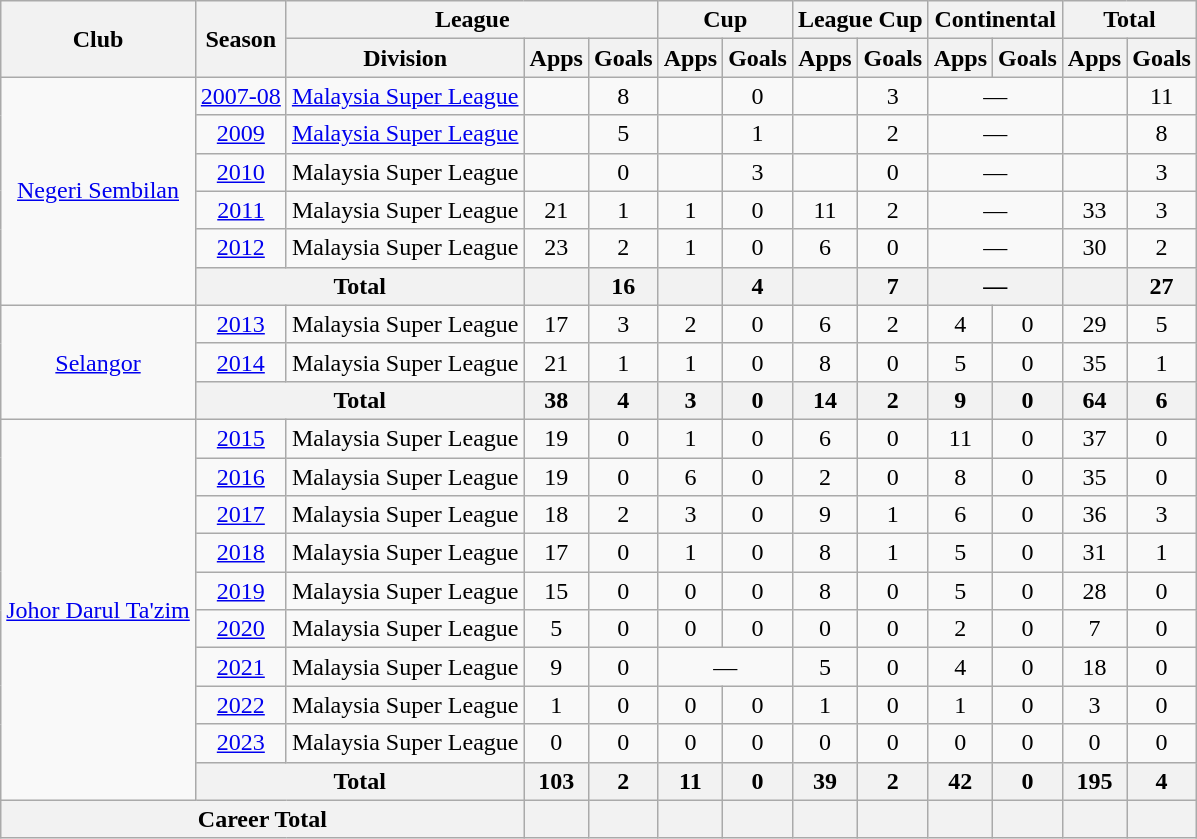<table class=wikitable style="text-align:center">
<tr>
<th rowspan=2>Club</th>
<th rowspan=2>Season</th>
<th colspan=3>League</th>
<th colspan=2>Cup</th>
<th colspan=2>League Cup</th>
<th colspan=2>Continental</th>
<th colspan=2>Total</th>
</tr>
<tr>
<th>Division</th>
<th>Apps</th>
<th>Goals</th>
<th>Apps</th>
<th>Goals</th>
<th>Apps</th>
<th>Goals</th>
<th>Apps</th>
<th>Goals</th>
<th>Apps</th>
<th>Goals</th>
</tr>
<tr>
<td rowspan=6><a href='#'>Negeri Sembilan</a></td>
<td><a href='#'>2007-08</a></td>
<td><a href='#'>Malaysia Super League</a></td>
<td></td>
<td>8</td>
<td></td>
<td>0</td>
<td></td>
<td>3</td>
<td colspan="2">—</td>
<td></td>
<td>11</td>
</tr>
<tr>
<td><a href='#'>2009</a></td>
<td><a href='#'>Malaysia Super League</a></td>
<td></td>
<td>5</td>
<td></td>
<td>1</td>
<td></td>
<td>2</td>
<td colspan="2">—</td>
<td></td>
<td>8</td>
</tr>
<tr>
<td><a href='#'>2010</a></td>
<td>Malaysia Super League</td>
<td></td>
<td>0</td>
<td></td>
<td>3</td>
<td></td>
<td>0</td>
<td colspan="2">—</td>
<td></td>
<td>3</td>
</tr>
<tr>
<td><a href='#'>2011</a></td>
<td>Malaysia Super League</td>
<td>21</td>
<td>1</td>
<td>1</td>
<td>0</td>
<td>11</td>
<td>2</td>
<td colspan="2">—</td>
<td>33</td>
<td>3</td>
</tr>
<tr>
<td><a href='#'>2012</a></td>
<td>Malaysia Super League</td>
<td>23</td>
<td>2</td>
<td>1</td>
<td>0</td>
<td>6</td>
<td>0</td>
<td colspan="2">—</td>
<td>30</td>
<td>2</td>
</tr>
<tr>
<th colspan="2">Total</th>
<th></th>
<th>16</th>
<th></th>
<th>4</th>
<th></th>
<th>7</th>
<th colspan="2">—</th>
<th></th>
<th>27</th>
</tr>
<tr>
<td rowspan=3><a href='#'>Selangor</a></td>
<td><a href='#'>2013</a></td>
<td>Malaysia Super League</td>
<td>17</td>
<td>3</td>
<td>2</td>
<td>0</td>
<td>6</td>
<td>2</td>
<td>4</td>
<td>0</td>
<td>29</td>
<td>5</td>
</tr>
<tr>
<td><a href='#'>2014</a></td>
<td>Malaysia Super League</td>
<td>21</td>
<td>1</td>
<td>1</td>
<td>0</td>
<td>8</td>
<td>0</td>
<td>5</td>
<td>0</td>
<td>35</td>
<td>1</td>
</tr>
<tr>
<th colspan="2">Total</th>
<th>38</th>
<th>4</th>
<th>3</th>
<th>0</th>
<th>14</th>
<th>2</th>
<th>9</th>
<th>0</th>
<th>64</th>
<th>6</th>
</tr>
<tr>
<td rowspan=10><a href='#'>Johor Darul Ta'zim</a></td>
<td><a href='#'>2015</a></td>
<td>Malaysia Super League</td>
<td>19</td>
<td>0</td>
<td>1</td>
<td>0</td>
<td>6</td>
<td>0</td>
<td>11</td>
<td>0</td>
<td>37</td>
<td>0</td>
</tr>
<tr>
<td><a href='#'>2016</a></td>
<td>Malaysia Super League</td>
<td>19</td>
<td>0</td>
<td>6</td>
<td>0</td>
<td>2</td>
<td>0</td>
<td>8</td>
<td>0</td>
<td>35</td>
<td>0</td>
</tr>
<tr>
<td><a href='#'>2017</a></td>
<td>Malaysia Super League</td>
<td>18</td>
<td>2</td>
<td>3</td>
<td>0</td>
<td>9</td>
<td>1</td>
<td>6</td>
<td>0</td>
<td>36</td>
<td>3</td>
</tr>
<tr>
<td><a href='#'>2018</a></td>
<td>Malaysia Super League</td>
<td>17</td>
<td>0</td>
<td>1</td>
<td>0</td>
<td>8</td>
<td>1</td>
<td>5</td>
<td>0</td>
<td>31</td>
<td>1</td>
</tr>
<tr>
<td><a href='#'>2019</a></td>
<td>Malaysia Super League</td>
<td>15</td>
<td>0</td>
<td>0</td>
<td>0</td>
<td>8</td>
<td>0</td>
<td>5</td>
<td>0</td>
<td>28</td>
<td>0</td>
</tr>
<tr>
<td><a href='#'>2020</a></td>
<td>Malaysia Super League</td>
<td>5</td>
<td>0</td>
<td>0</td>
<td>0</td>
<td>0</td>
<td>0</td>
<td>2</td>
<td>0</td>
<td>7</td>
<td>0</td>
</tr>
<tr>
<td><a href='#'>2021</a></td>
<td>Malaysia Super League</td>
<td>9</td>
<td>0</td>
<td colspan="2">—</td>
<td>5</td>
<td>0</td>
<td>4</td>
<td>0</td>
<td>18</td>
<td>0</td>
</tr>
<tr>
<td><a href='#'>2022</a></td>
<td>Malaysia Super League</td>
<td>1</td>
<td>0</td>
<td>0</td>
<td>0</td>
<td>1</td>
<td>0</td>
<td>1</td>
<td>0</td>
<td>3</td>
<td>0</td>
</tr>
<tr>
<td><a href='#'>2023</a></td>
<td>Malaysia Super League</td>
<td>0</td>
<td>0</td>
<td>0</td>
<td>0</td>
<td>0</td>
<td>0</td>
<td>0</td>
<td>0</td>
<td>0</td>
<td>0</td>
</tr>
<tr>
<th colspan="2">Total</th>
<th>103</th>
<th>2</th>
<th>11</th>
<th>0</th>
<th>39</th>
<th>2</th>
<th>42</th>
<th>0</th>
<th>195</th>
<th>4</th>
</tr>
<tr>
<th colspan="3">Career Total</th>
<th></th>
<th></th>
<th></th>
<th></th>
<th></th>
<th></th>
<th></th>
<th></th>
<th></th>
<th></th>
</tr>
</table>
